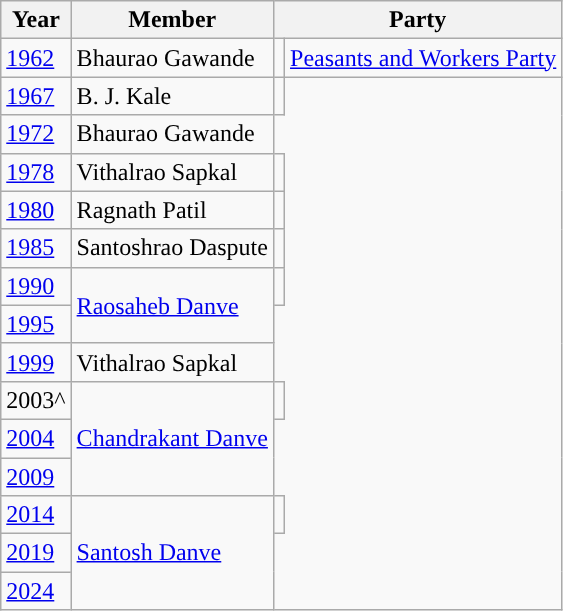<table class="wikitable">
<tr>
<th>Year</th>
<th>Member</th>
<th colspan="2">Party</th>
</tr>
<tr>
<td><a href='#'>1962</a></td>
<td>Bhaurao Gawande</td>
<td style="background-color :"></td>
<td><a href='#'>Peasants and Workers Party</a></td>
</tr>
<tr>
<td><a href='#'>1967</a></td>
<td>B. J. Kale</td>
<td></td>
</tr>
<tr>
<td><a href='#'>1972</a></td>
<td>Bhaurao Gawande</td>
</tr>
<tr>
<td><a href='#'>1978</a></td>
<td>Vithalrao Sapkal</td>
<td></td>
</tr>
<tr>
<td><a href='#'>1980</a></td>
<td>Ragnath Patil</td>
<td></td>
</tr>
<tr>
<td><a href='#'>1985</a></td>
<td>Santoshrao Daspute</td>
<td></td>
</tr>
<tr>
<td><a href='#'>1990</a></td>
<td rowspan="2"><a href='#'>Raosaheb Danve</a></td>
<td></td>
</tr>
<tr>
<td><a href='#'>1995</a></td>
</tr>
<tr>
<td><a href='#'>1999</a></td>
<td>Vithalrao Sapkal</td>
</tr>
<tr>
<td>2003^</td>
<td rowspan=3><a href='#'>Chandrakant Danve</a></td>
<td></td>
</tr>
<tr>
<td><a href='#'>2004</a></td>
</tr>
<tr>
<td><a href='#'>2009</a></td>
</tr>
<tr>
<td><a href='#'>2014</a></td>
<td Rowspan=3><a href='#'>Santosh Danve</a></td>
<td></td>
</tr>
<tr>
<td><a href='#'>2019</a></td>
</tr>
<tr>
<td><a href='#'>2024</a></td>
</tr>
</table>
